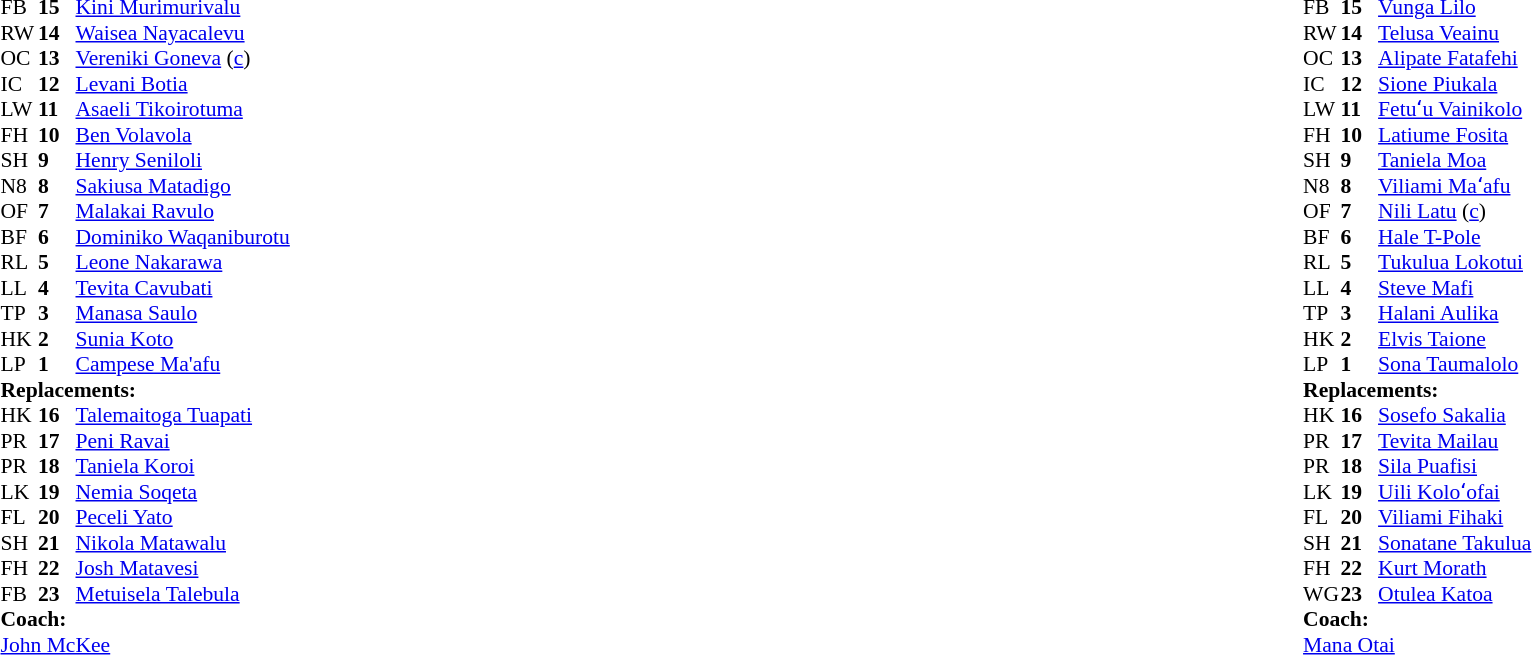<table style="width:100%;">
<tr>
<td style="vertical-align:top; width:50%;"><br><table style="font-size: 90%" cellspacing="0" cellpadding="0">
<tr>
<th width="25"></th>
<th width="25"></th>
</tr>
<tr>
<td>FB</td>
<td><strong>15</strong></td>
<td><a href='#'>Kini Murimurivalu</a></td>
</tr>
<tr>
<td>RW</td>
<td><strong>14</strong></td>
<td><a href='#'>Waisea Nayacalevu</a></td>
</tr>
<tr>
<td>OC</td>
<td><strong>13</strong></td>
<td><a href='#'>Vereniki Goneva</a> (<a href='#'>c</a>)</td>
</tr>
<tr>
<td>IC</td>
<td><strong>12</strong></td>
<td><a href='#'>Levani Botia</a></td>
</tr>
<tr>
<td>LW</td>
<td><strong>11</strong></td>
<td><a href='#'>Asaeli Tikoirotuma</a></td>
</tr>
<tr>
<td>FH</td>
<td><strong>10</strong></td>
<td><a href='#'>Ben Volavola</a></td>
<td></td>
<td></td>
</tr>
<tr>
<td>SH</td>
<td><strong>9</strong></td>
<td><a href='#'>Henry Seniloli</a></td>
<td></td>
<td></td>
</tr>
<tr>
<td>N8</td>
<td><strong>8</strong></td>
<td><a href='#'>Sakiusa Matadigo</a></td>
<td></td>
<td></td>
</tr>
<tr>
<td>OF</td>
<td><strong>7</strong></td>
<td><a href='#'>Malakai Ravulo</a></td>
</tr>
<tr>
<td>BF</td>
<td><strong>6</strong></td>
<td><a href='#'>Dominiko Waqaniburotu</a></td>
</tr>
<tr>
<td>RL</td>
<td><strong>5</strong></td>
<td><a href='#'>Leone Nakarawa</a></td>
</tr>
<tr>
<td>LL</td>
<td><strong>4</strong></td>
<td><a href='#'>Tevita Cavubati</a></td>
<td></td>
<td></td>
</tr>
<tr>
<td>TP</td>
<td><strong>3</strong></td>
<td><a href='#'>Manasa Saulo</a></td>
</tr>
<tr>
<td>HK</td>
<td><strong>2</strong></td>
<td><a href='#'>Sunia Koto</a></td>
<td></td>
<td></td>
</tr>
<tr>
<td>LP</td>
<td><strong>1</strong></td>
<td><a href='#'>Campese Ma'afu</a></td>
<td></td>
<td></td>
</tr>
<tr>
<td colspan=3><strong>Replacements:</strong></td>
</tr>
<tr>
<td>HK</td>
<td><strong>16</strong></td>
<td><a href='#'>Talemaitoga Tuapati</a></td>
<td></td>
<td></td>
</tr>
<tr>
<td>PR</td>
<td><strong>17</strong></td>
<td><a href='#'>Peni Ravai</a></td>
<td></td>
<td></td>
</tr>
<tr>
<td>PR</td>
<td><strong>18</strong></td>
<td><a href='#'>Taniela Koroi</a></td>
</tr>
<tr>
<td>LK</td>
<td><strong>19</strong></td>
<td><a href='#'>Nemia Soqeta</a></td>
<td></td>
<td></td>
</tr>
<tr>
<td>FL</td>
<td><strong>20</strong></td>
<td><a href='#'>Peceli Yato</a></td>
<td></td>
<td></td>
</tr>
<tr>
<td>SH</td>
<td><strong>21</strong></td>
<td><a href='#'>Nikola Matawalu</a></td>
<td></td>
<td></td>
</tr>
<tr>
<td>FH</td>
<td><strong>22</strong></td>
<td><a href='#'>Josh Matavesi</a></td>
<td></td>
<td></td>
</tr>
<tr>
<td>FB</td>
<td><strong>23</strong></td>
<td><a href='#'>Metuisela Talebula</a></td>
</tr>
<tr>
<td colspan=3><strong>Coach:</strong></td>
</tr>
<tr>
<td colspan="4"> <a href='#'>John McKee</a></td>
</tr>
</table>
</td>
<td style="vertical-align:top; width:50%;"><br><table cellspacing="0" cellpadding="0" style="font-size:90%; margin:auto;">
<tr>
<th width="25"></th>
<th width="25"></th>
</tr>
<tr>
<td>FB</td>
<td><strong>15</strong></td>
<td><a href='#'>Vunga Lilo</a></td>
</tr>
<tr>
<td>RW</td>
<td><strong>14</strong></td>
<td><a href='#'>Telusa Veainu</a></td>
</tr>
<tr>
<td>OC</td>
<td><strong>13</strong></td>
<td><a href='#'>Alipate Fatafehi</a></td>
<td></td>
<td></td>
</tr>
<tr>
<td>IC</td>
<td><strong>12</strong></td>
<td><a href='#'>Sione Piukala</a></td>
</tr>
<tr>
<td>LW</td>
<td><strong>11</strong></td>
<td><a href='#'>Fetuʻu Vainikolo</a></td>
</tr>
<tr>
<td>FH</td>
<td><strong>10</strong></td>
<td><a href='#'>Latiume Fosita</a></td>
<td></td>
<td></td>
</tr>
<tr>
<td>SH</td>
<td><strong>9</strong></td>
<td><a href='#'>Taniela Moa</a></td>
<td></td>
<td></td>
</tr>
<tr>
<td>N8</td>
<td><strong>8</strong></td>
<td><a href='#'>Viliami Maʻafu</a></td>
</tr>
<tr>
<td>OF</td>
<td><strong>7</strong></td>
<td><a href='#'>Nili Latu</a> (<a href='#'>c</a>)</td>
</tr>
<tr>
<td>BF</td>
<td><strong>6</strong></td>
<td><a href='#'>Hale T-Pole</a></td>
<td></td>
<td></td>
</tr>
<tr>
<td>RL</td>
<td><strong>5</strong></td>
<td><a href='#'>Tukulua Lokotui</a></td>
</tr>
<tr>
<td>LL</td>
<td><strong>4</strong></td>
<td><a href='#'>Steve Mafi</a></td>
<td></td>
<td></td>
</tr>
<tr>
<td>TP</td>
<td><strong>3</strong></td>
<td><a href='#'>Halani Aulika</a></td>
<td></td>
<td></td>
</tr>
<tr>
<td>HK</td>
<td><strong>2</strong></td>
<td><a href='#'>Elvis Taione</a></td>
</tr>
<tr>
<td>LP</td>
<td><strong>1</strong></td>
<td><a href='#'>Sona Taumalolo</a></td>
<td></td>
<td></td>
</tr>
<tr>
<td colspan=3><strong>Replacements:</strong></td>
</tr>
<tr>
<td>HK</td>
<td><strong>16</strong></td>
<td><a href='#'>Sosefo Sakalia</a></td>
</tr>
<tr>
<td>PR</td>
<td><strong>17</strong></td>
<td><a href='#'>Tevita Mailau</a></td>
<td></td>
<td></td>
</tr>
<tr>
<td>PR</td>
<td><strong>18</strong></td>
<td><a href='#'>Sila Puafisi</a></td>
<td></td>
<td></td>
</tr>
<tr>
<td>LK</td>
<td><strong>19</strong></td>
<td><a href='#'>Uili Koloʻofai</a></td>
<td></td>
<td></td>
</tr>
<tr>
<td>FL</td>
<td><strong>20</strong></td>
<td><a href='#'>Viliami Fihaki</a></td>
<td></td>
<td></td>
</tr>
<tr>
<td>SH</td>
<td><strong>21</strong></td>
<td><a href='#'>Sonatane Takulua</a></td>
<td></td>
<td></td>
</tr>
<tr>
<td>FH</td>
<td><strong>22</strong></td>
<td><a href='#'>Kurt Morath</a></td>
<td></td>
<td></td>
</tr>
<tr>
<td>WG</td>
<td><strong>23</strong></td>
<td><a href='#'>Otulea Katoa</a></td>
<td></td>
<td></td>
</tr>
<tr>
<td colspan=3><strong>Coach:</strong></td>
</tr>
<tr>
<td colspan="4"> <a href='#'>Mana Otai</a></td>
</tr>
</table>
</td>
</tr>
</table>
